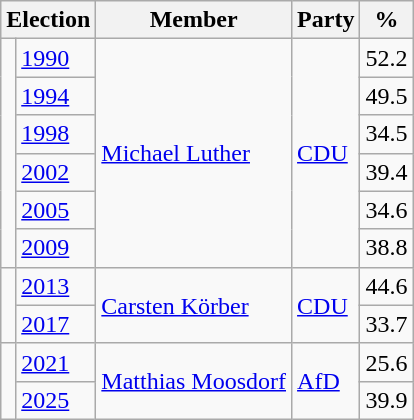<table class=wikitable>
<tr>
<th colspan=2>Election</th>
<th>Member</th>
<th>Party</th>
<th>%</th>
</tr>
<tr>
<td rowspan=6 bgcolor=></td>
<td><a href='#'>1990</a></td>
<td rowspan=6><a href='#'>Michael Luther</a></td>
<td rowspan=6><a href='#'>CDU</a></td>
<td align=right>52.2</td>
</tr>
<tr>
<td><a href='#'>1994</a></td>
<td align=right>49.5</td>
</tr>
<tr>
<td><a href='#'>1998</a></td>
<td align=right>34.5</td>
</tr>
<tr>
<td><a href='#'>2002</a></td>
<td align=right>39.4</td>
</tr>
<tr>
<td><a href='#'>2005</a></td>
<td align=right>34.6</td>
</tr>
<tr>
<td><a href='#'>2009</a></td>
<td align=right>38.8</td>
</tr>
<tr>
<td rowspan=2 bgcolor=></td>
<td><a href='#'>2013</a></td>
<td rowspan=2><a href='#'>Carsten Körber</a></td>
<td rowspan=2><a href='#'>CDU</a></td>
<td align=right>44.6</td>
</tr>
<tr>
<td><a href='#'>2017</a></td>
<td align=right>33.7</td>
</tr>
<tr>
<td rowspan=2 bgcolor=></td>
<td><a href='#'>2021</a></td>
<td rowspan=2><a href='#'>Matthias Moosdorf</a></td>
<td rowspan=2><a href='#'>AfD</a></td>
<td align=right>25.6</td>
</tr>
<tr>
<td><a href='#'>2025</a></td>
<td align=right>39.9</td>
</tr>
</table>
